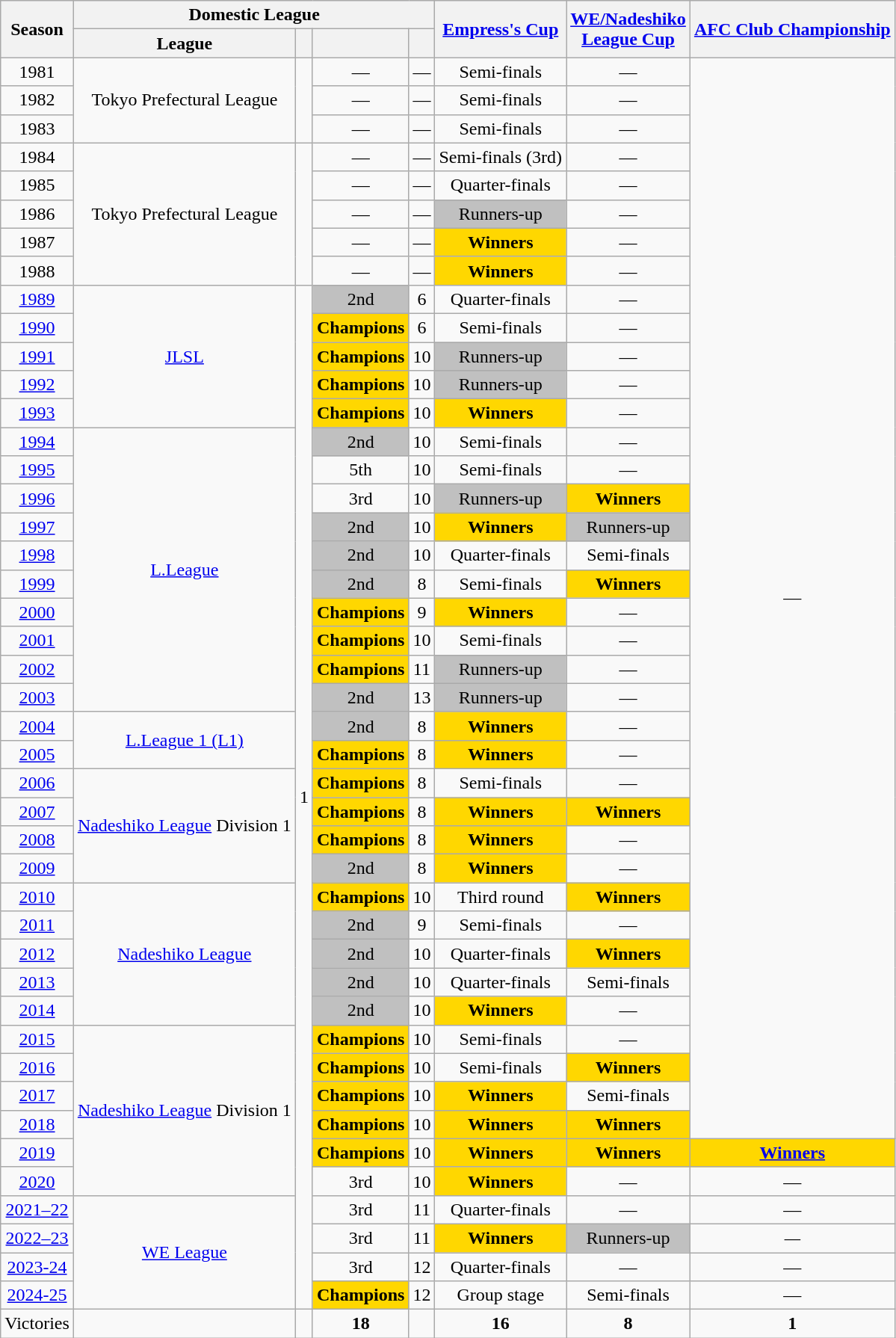<table class="wikitable"  style="text-align:center;">
<tr style="background:#f0f6fa;">
<th rowspan="2"><strong>Season</strong></th>
<th colspan="4"><strong>Domestic League</strong></th>
<th rowspan="2"><strong><a href='#'>Empress's Cup</a></strong></th>
<th rowspan="2"><strong><a href='#'>WE/Nadeshiko<br>League Cup</a></strong></th>
<th rowspan="2"><strong><a href='#'>AFC Club Championship</a></strong></th>
</tr>
<tr>
<th>League</th>
<th></th>
<th></th>
<th></th>
</tr>
<tr>
<td>1981</td>
<td rowspan="3">Tokyo Prefectural League</td>
<td rowspan="3"></td>
<td>—</td>
<td>—</td>
<td>Semi-finals</td>
<td>—</td>
<td rowspan="38">—</td>
</tr>
<tr>
<td>1982</td>
<td>—</td>
<td>—</td>
<td>Semi-finals</td>
<td>—</td>
</tr>
<tr>
<td>1983</td>
<td>—</td>
<td>—</td>
<td>Semi-finals</td>
<td>—</td>
</tr>
<tr>
<td>1984</td>
<td rowspan="5">Tokyo Prefectural League</td>
<td rowspan="5"></td>
<td>—</td>
<td>—</td>
<td>Semi-finals (3rd)</td>
<td>—</td>
</tr>
<tr>
<td>1985</td>
<td>—</td>
<td>—</td>
<td>Quarter-finals</td>
<td>—</td>
</tr>
<tr>
<td>1986</td>
<td>—</td>
<td>—</td>
<td bgcolor="silver">Runners-up</td>
<td>—</td>
</tr>
<tr>
<td>1987</td>
<td>—</td>
<td>—</td>
<td bgcolor="gold"><strong>Winners</strong></td>
<td>—</td>
</tr>
<tr>
<td>1988</td>
<td>—</td>
<td>—</td>
<td bgcolor="gold"><strong>Winners</strong></td>
<td>—</td>
</tr>
<tr>
<td><a href='#'>1989</a></td>
<td rowspan="5"><a href='#'>JLSL</a></td>
<td rowspan="36">1</td>
<td bgcolor="silver">2nd</td>
<td>6</td>
<td>Quarter-finals</td>
<td>—</td>
</tr>
<tr>
<td><a href='#'>1990</a></td>
<td bgcolor="gold"><strong>Champions</strong></td>
<td>6</td>
<td>Semi-finals</td>
<td>—</td>
</tr>
<tr>
<td><a href='#'>1991</a></td>
<td bgcolor="gold"><strong>Champions</strong></td>
<td>10</td>
<td bgcolor="silver">Runners-up</td>
<td>—</td>
</tr>
<tr>
<td><a href='#'>1992</a></td>
<td bgcolor="gold"><strong>Champions</strong></td>
<td>10</td>
<td bgcolor="silver">Runners-up</td>
<td>—</td>
</tr>
<tr>
<td><a href='#'>1993</a></td>
<td bgcolor="gold"><strong>Champions</strong></td>
<td>10</td>
<td bgcolor="gold"><strong>Winners</strong></td>
<td>—</td>
</tr>
<tr>
<td><a href='#'>1994</a></td>
<td rowspan="10"><a href='#'>L.League</a></td>
<td bgcolor="silver">2nd</td>
<td>10</td>
<td>Semi-finals</td>
<td>—</td>
</tr>
<tr>
<td><a href='#'>1995</a></td>
<td>5th</td>
<td>10</td>
<td>Semi-finals</td>
<td>—</td>
</tr>
<tr>
<td><a href='#'>1996</a></td>
<td>3rd</td>
<td>10</td>
<td bgcolor="silver">Runners-up</td>
<td bgcolor="gold"><strong>Winners</strong></td>
</tr>
<tr>
<td><a href='#'>1997</a></td>
<td bgcolor="silver">2nd</td>
<td>10</td>
<td bgcolor="gold"><strong>Winners</strong></td>
<td bgcolor="silver">Runners-up</td>
</tr>
<tr>
<td><a href='#'>1998</a></td>
<td bgcolor="silver">2nd</td>
<td>10</td>
<td>Quarter-finals</td>
<td>Semi-finals</td>
</tr>
<tr>
<td><a href='#'>1999</a></td>
<td bgcolor="silver">2nd</td>
<td>8</td>
<td>Semi-finals</td>
<td bgcolor="gold"><strong>Winners</strong></td>
</tr>
<tr>
<td><a href='#'>2000</a></td>
<td bgcolor="gold"><strong>Champions</strong></td>
<td>9</td>
<td bgcolor="gold"><strong>Winners</strong></td>
<td>—</td>
</tr>
<tr>
<td><a href='#'>2001</a></td>
<td bgcolor="gold"><strong>Champions</strong></td>
<td>10</td>
<td>Semi-finals</td>
<td>—</td>
</tr>
<tr>
<td><a href='#'>2002</a></td>
<td bgcolor="gold"><strong>Champions</strong></td>
<td>11</td>
<td bgcolor="silver">Runners-up</td>
<td>—</td>
</tr>
<tr>
<td><a href='#'>2003</a></td>
<td bgcolor="silver">2nd</td>
<td>13</td>
<td bgcolor="silver">Runners-up</td>
<td>—</td>
</tr>
<tr>
<td><a href='#'>2004</a></td>
<td rowspan="2"><a href='#'>L.League 1 (L1)</a></td>
<td bgcolor="silver">2nd</td>
<td>8</td>
<td bgcolor="gold"><strong>Winners</strong></td>
<td>—</td>
</tr>
<tr>
<td><a href='#'>2005</a></td>
<td bgcolor="gold"><strong>Champions</strong></td>
<td>8</td>
<td bgcolor="gold"><strong>Winners</strong></td>
<td>—</td>
</tr>
<tr>
<td><a href='#'>2006</a></td>
<td rowspan="4"><a href='#'>Nadeshiko League</a> Division 1</td>
<td bgcolor="gold"><strong>Champions</strong></td>
<td>8</td>
<td>Semi-finals</td>
<td>—</td>
</tr>
<tr>
<td><a href='#'>2007</a></td>
<td bgcolor="gold"><strong>Champions</strong></td>
<td>8</td>
<td bgcolor="gold"><strong>Winners</strong></td>
<td bgcolor="gold"><strong>Winners</strong></td>
</tr>
<tr>
<td><a href='#'>2008</a></td>
<td bgcolor="gold"><strong>Champions</strong></td>
<td>8</td>
<td bgcolor="gold"><strong>Winners</strong></td>
<td>—</td>
</tr>
<tr>
<td><a href='#'>2009</a></td>
<td bgcolor="silver">2nd</td>
<td>8</td>
<td bgcolor="gold"><strong>Winners</strong></td>
<td>—</td>
</tr>
<tr>
<td><a href='#'>2010</a></td>
<td rowspan="5"><a href='#'>Nadeshiko League</a></td>
<td bgcolor="gold"><strong>Champions</strong></td>
<td>10</td>
<td>Third round</td>
<td bgcolor="gold"><strong>Winners</strong></td>
</tr>
<tr>
<td><a href='#'>2011</a></td>
<td bgcolor="silver">2nd</td>
<td>9</td>
<td>Semi-finals</td>
<td>—</td>
</tr>
<tr>
<td><a href='#'>2012</a></td>
<td bgcolor="silver">2nd</td>
<td>10</td>
<td>Quarter-finals</td>
<td bgcolor="gold"><strong>Winners</strong></td>
</tr>
<tr>
<td><a href='#'>2013</a></td>
<td bgcolor="silver">2nd</td>
<td>10</td>
<td>Quarter-finals</td>
<td>Semi-finals</td>
</tr>
<tr>
<td><a href='#'>2014</a></td>
<td bgcolor="silver">2nd</td>
<td>10</td>
<td bgcolor="gold"><strong>Winners</strong></td>
<td>—</td>
</tr>
<tr>
<td><a href='#'>2015</a></td>
<td rowspan="6"><a href='#'>Nadeshiko League</a> Division 1</td>
<td bgcolor="gold"><strong>Champions</strong></td>
<td>10</td>
<td>Semi-finals</td>
<td>—</td>
</tr>
<tr>
<td><a href='#'>2016</a></td>
<td bgcolor="gold"><strong>Champions</strong></td>
<td>10</td>
<td>Semi-finals</td>
<td bgcolor="gold"><strong>Winners</strong></td>
</tr>
<tr>
<td><a href='#'>2017</a></td>
<td bgcolor="gold"><strong>Champions</strong></td>
<td>10</td>
<td bgcolor="gold"><strong>Winners</strong></td>
<td>Semi-finals</td>
</tr>
<tr>
<td><a href='#'>2018</a></td>
<td bgcolor="gold"><strong>Champions</strong></td>
<td>10</td>
<td bgcolor="gold"><strong>Winners</strong></td>
<td bgcolor="gold"><strong>Winners</strong></td>
</tr>
<tr>
<td><a href='#'>2019</a></td>
<td bgcolor="gold"><strong>Champions</strong></td>
<td>10</td>
<td bgcolor="gold"><strong>Winners</strong></td>
<td bgcolor="gold"><strong>Winners</strong></td>
<td bgcolor="gold"><strong><a href='#'>Winners</a></strong></td>
</tr>
<tr>
<td><a href='#'>2020</a></td>
<td>3rd</td>
<td>10</td>
<td bgcolor="gold"><strong>Winners</strong></td>
<td>—</td>
<td>—</td>
</tr>
<tr>
<td><a href='#'>2021–22</a></td>
<td rowspan="4"><a href='#'>WE League</a></td>
<td style="background-color:">3rd</td>
<td>11</td>
<td style="background-color:">Quarter-finals</td>
<td style="background-color:">—</td>
<td>—</td>
</tr>
<tr>
<td><a href='#'>2022–23</a></td>
<td style="background-color:">3rd</td>
<td>11</td>
<td bgcolor="gold"><strong>Winners</strong></td>
<td bgcolor="silver">Runners-up</td>
<td style="background-color:"><em>—</em></td>
</tr>
<tr>
<td><a href='#'>2023-24</a></td>
<td>3rd</td>
<td>12</td>
<td>Quarter-finals</td>
<td>—</td>
<td>—</td>
</tr>
<tr>
<td><a href='#'>2024-25</a></td>
<td bgcolor="gold"><strong>Champions</strong></td>
<td>12</td>
<td>Group stage</td>
<td>Semi-finals</td>
<td>—</td>
</tr>
<tr>
<td>Victories</td>
<td></td>
<td></td>
<td><strong>18</strong></td>
<td></td>
<td><strong>16</strong></td>
<td><strong>8</strong></td>
<td><strong>1</strong></td>
</tr>
</table>
